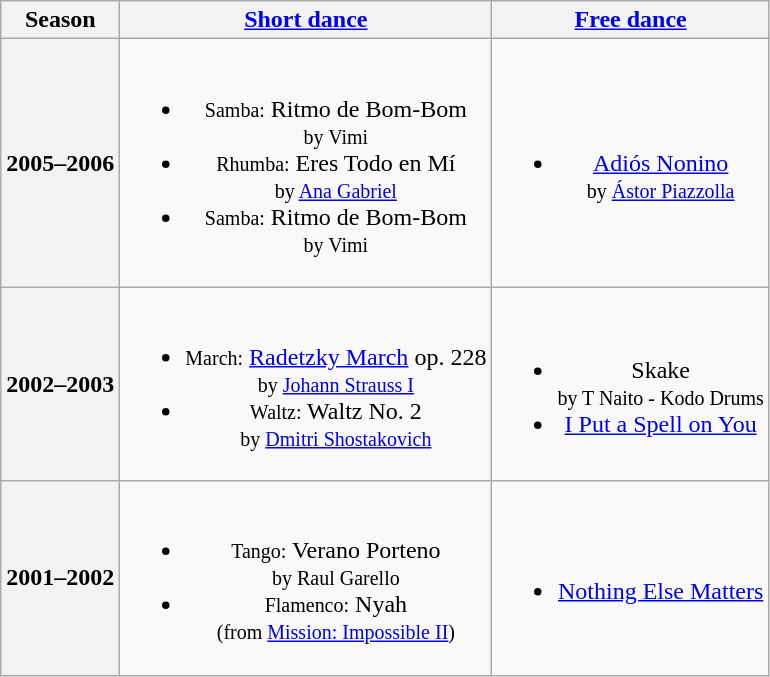<table class=wikitable style=text-align:center>
<tr>
<th>Season</th>
<th><a href='#'>Short dance</a></th>
<th><a href='#'>Free dance</a></th>
</tr>
<tr>
<th>2005–2006 <br> </th>
<td><br><ul><li><small>Samba:</small> Ritmo de Bom-Bom <br><small> by Vimi </small></li><li><small>Rhumba:</small> Eres Todo en Mí <br><small> by <a href='#'>Ana Gabriel</a> </small></li><li><small>Samba:</small> Ritmo de Bom-Bom <br><small> by Vimi </small></li></ul></td>
<td><br><ul><li><a href='#'>Adiós Nonino</a> <br><small> by <a href='#'>Ástor Piazzolla</a> </small></li></ul></td>
</tr>
<tr>
<th>2002–2003 <br> </th>
<td><br><ul><li><small>March:</small> <a href='#'>Radetzky March</a> op. 228 <br><small> by <a href='#'>Johann Strauss I</a> </small></li><li><small>Waltz:</small> Waltz No. 2 <br><small> by <a href='#'>Dmitri Shostakovich</a> </small></li></ul></td>
<td><br><ul><li>Skake <br><small> by T Naito - Kodo Drums </small></li><li><a href='#'>I Put a Spell on You</a></li></ul></td>
</tr>
<tr>
<th>2001–2002 <br> </th>
<td><br><ul><li><small>Tango:</small> Verano Porteno <br><small> by Raul Garello </small></li><li><small>Flamenco:</small> Nyah <br><small> (from <a href='#'>Mission: Impossible II</a>) </small></li></ul></td>
<td><br><ul><li><a href='#'>Nothing Else Matters</a></li></ul></td>
</tr>
</table>
